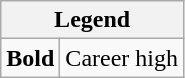<table class="wikitable mw-collapsible mw-collapsed">
<tr>
<th colspan="2">Legend</th>
</tr>
<tr>
<td><strong>Bold</strong></td>
<td>Career high</td>
</tr>
</table>
